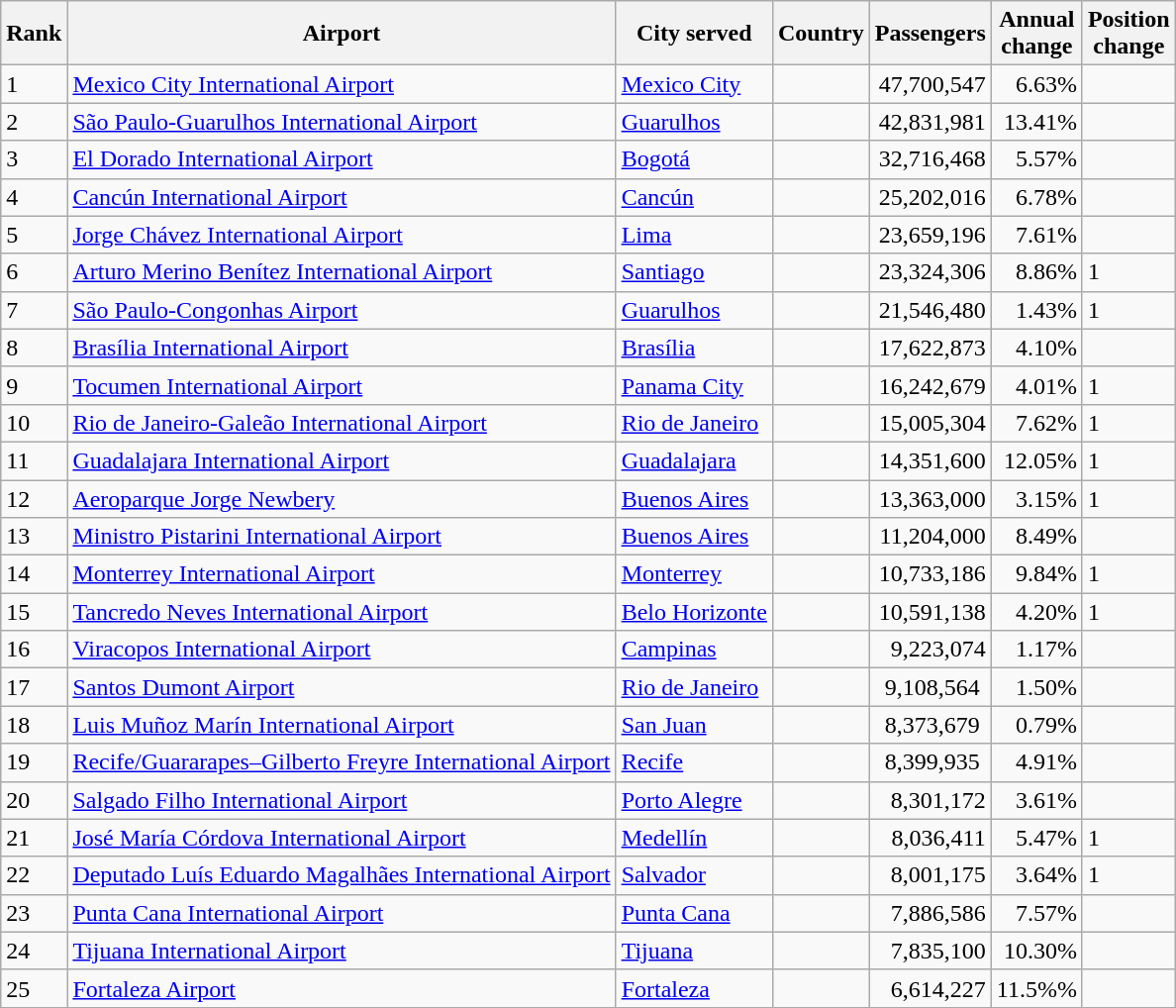<table class="wikitable sortable">
<tr>
<th>Rank</th>
<th>Airport</th>
<th>City served</th>
<th>Country</th>
<th>Passengers</th>
<th>Annual<br>change</th>
<th>Position<br>change</th>
</tr>
<tr>
<td>1</td>
<td><a href='#'>Mexico City International Airport</a></td>
<td><a href='#'>Mexico City</a></td>
<td></td>
<td align="right">47,700,547</td>
<td align="right">6.63%</td>
<td></td>
</tr>
<tr>
<td>2</td>
<td><a href='#'>São Paulo-Guarulhos International Airport</a></td>
<td><a href='#'>Guarulhos</a></td>
<td></td>
<td align="right">42,831,981</td>
<td align="right">13.41%</td>
<td></td>
</tr>
<tr>
<td>3</td>
<td><a href='#'>El Dorado International Airport</a></td>
<td><a href='#'>Bogotá</a></td>
<td></td>
<td align="right">32,716,468</td>
<td align="right">5.57%</td>
<td></td>
</tr>
<tr>
<td>4</td>
<td><a href='#'>Cancún International Airport</a></td>
<td><a href='#'>Cancún</a></td>
<td></td>
<td align="right">25,202,016</td>
<td align="right">6.78%</td>
<td></td>
</tr>
<tr>
<td>5</td>
<td><a href='#'>Jorge Chávez International Airport</a></td>
<td><a href='#'>Lima</a></td>
<td></td>
<td align="right">23,659,196</td>
<td align="right">7.61%</td>
<td></td>
</tr>
<tr>
<td>6</td>
<td><a href='#'>Arturo Merino Benítez International Airport</a></td>
<td><a href='#'>Santiago</a></td>
<td></td>
<td align="right">23,324,306</td>
<td align="right">8.86%</td>
<td>1</td>
</tr>
<tr>
<td>7</td>
<td><a href='#'>São Paulo-Congonhas Airport</a></td>
<td><a href='#'>Guarulhos</a></td>
<td></td>
<td align="right">21,546,480</td>
<td align="right">1.43%</td>
<td> 1</td>
</tr>
<tr>
<td>8</td>
<td><a href='#'>Brasília International Airport</a></td>
<td><a href='#'>Brasília</a></td>
<td></td>
<td align="right">17,622,873</td>
<td align="right">4.10%</td>
<td></td>
</tr>
<tr>
<td>9</td>
<td><a href='#'>Tocumen International Airport</a></td>
<td><a href='#'>Panama City</a></td>
<td></td>
<td align="right">16,242,679</td>
<td align="right">4.01%</td>
<td> 1</td>
</tr>
<tr>
<td>10</td>
<td><a href='#'>Rio de Janeiro-Galeão International Airport</a></td>
<td><a href='#'>Rio de Janeiro</a></td>
<td></td>
<td align="right">15,005,304</td>
<td align="right">7.62%</td>
<td> 1</td>
</tr>
<tr>
<td>11</td>
<td><a href='#'>Guadalajara International Airport</a></td>
<td><a href='#'>Guadalajara</a></td>
<td></td>
<td align="right">14,351,600</td>
<td align="right">12.05%</td>
<td> 1</td>
</tr>
<tr>
<td>12</td>
<td><a href='#'>Aeroparque Jorge Newbery</a></td>
<td><a href='#'>Buenos Aires</a></td>
<td></td>
<td align="right">13,363,000</td>
<td align="right">3.15%</td>
<td> 1</td>
</tr>
<tr>
<td>13</td>
<td><a href='#'>Ministro Pistarini International Airport</a></td>
<td><a href='#'>Buenos Aires</a></td>
<td></td>
<td align="right">11,204,000</td>
<td align="right">8.49%</td>
<td></td>
</tr>
<tr>
<td>14</td>
<td><a href='#'>Monterrey International Airport</a></td>
<td><a href='#'>Monterrey</a></td>
<td></td>
<td align="right">10,733,186</td>
<td align="right">9.84%</td>
<td> 1</td>
</tr>
<tr>
<td>15</td>
<td><a href='#'>Tancredo Neves International Airport</a></td>
<td><a href='#'>Belo Horizonte</a></td>
<td></td>
<td align="right">10,591,138</td>
<td align="right">4.20%</td>
<td> 1</td>
</tr>
<tr>
<td>16</td>
<td><a href='#'>Viracopos International Airport</a></td>
<td><a href='#'>Campinas</a></td>
<td></td>
<td align="right">9,223,074</td>
<td align="right">1.17%</td>
<td></td>
</tr>
<tr>
<td>17</td>
<td><a href='#'>Santos Dumont Airport</a></td>
<td><a href='#'>Rio de Janeiro</a></td>
<td></td>
<td align="right">9,108,564 </td>
<td align="right">1.50%</td>
<td></td>
</tr>
<tr>
<td>18</td>
<td><a href='#'>Luis Muñoz Marín International Airport</a></td>
<td><a href='#'>San Juan</a></td>
<td></td>
<td align="right">8,373,679 </td>
<td align="right">0.79%</td>
<td></td>
</tr>
<tr>
<td>19</td>
<td><a href='#'>Recife/Guararapes–Gilberto Freyre International Airport</a></td>
<td><a href='#'>Recife</a></td>
<td></td>
<td align="right">8,399,935 </td>
<td align="right">4.91%</td>
<td></td>
</tr>
<tr>
<td>20</td>
<td><a href='#'>Salgado Filho International Airport</a></td>
<td><a href='#'>Porto Alegre</a></td>
<td></td>
<td align="right">8,301,172</td>
<td align="right">3.61%</td>
<td></td>
</tr>
<tr>
<td>21</td>
<td><a href='#'>José María Córdova International Airport</a></td>
<td><a href='#'>Medellín</a></td>
<td></td>
<td align="right">8,036,411</td>
<td align="right">5.47%</td>
<td> 1</td>
</tr>
<tr>
<td>22</td>
<td><a href='#'>Deputado Luís Eduardo Magalhães International Airport</a></td>
<td><a href='#'>Salvador</a></td>
<td></td>
<td align="right">8,001,175</td>
<td align="right">3.64%</td>
<td> 1</td>
</tr>
<tr>
<td>23</td>
<td><a href='#'>Punta Cana International Airport</a></td>
<td><a href='#'>Punta Cana</a></td>
<td></td>
<td align="right">7,886,586</td>
<td align="right">7.57%</td>
<td></td>
</tr>
<tr>
<td>24</td>
<td><a href='#'>Tijuana International Airport</a></td>
<td><a href='#'>Tijuana</a></td>
<td></td>
<td align="right">7,835,100</td>
<td align="right">10.30%</td>
<td></td>
</tr>
<tr>
<td>25</td>
<td><a href='#'>Fortaleza Airport</a></td>
<td><a href='#'>Fortaleza</a></td>
<td></td>
<td align="right">6,614,227</td>
<td align="center">11.5%%</td>
<td align="center"></td>
</tr>
</table>
